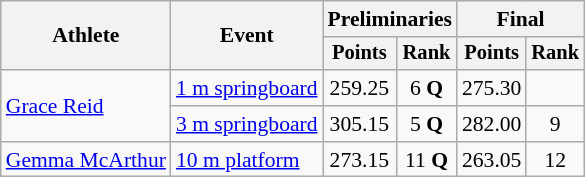<table class="wikitable" style="font-size:90%;">
<tr>
<th rowspan=2>Athlete</th>
<th rowspan=2>Event</th>
<th colspan=2>Preliminaries</th>
<th colspan=2>Final</th>
</tr>
<tr style="font-size:95%">
<th>Points</th>
<th>Rank</th>
<th>Points</th>
<th>Rank</th>
</tr>
<tr align=center>
<td style="text-align:left;" rowspan="2"><a href='#'>Grace Reid</a></td>
<td align=left><a href='#'>1 m springboard</a></td>
<td>259.25</td>
<td>6 <strong>Q</strong></td>
<td>275.30</td>
<td></td>
</tr>
<tr align=center>
<td align=left><a href='#'>3 m springboard</a></td>
<td>305.15</td>
<td>5 <strong>Q</strong></td>
<td>282.00</td>
<td>9</td>
</tr>
<tr align=center>
<td align=left><a href='#'>Gemma McArthur</a></td>
<td align=left><a href='#'>10 m platform</a></td>
<td>273.15</td>
<td>11 <strong>Q</strong></td>
<td>263.05</td>
<td>12</td>
</tr>
</table>
